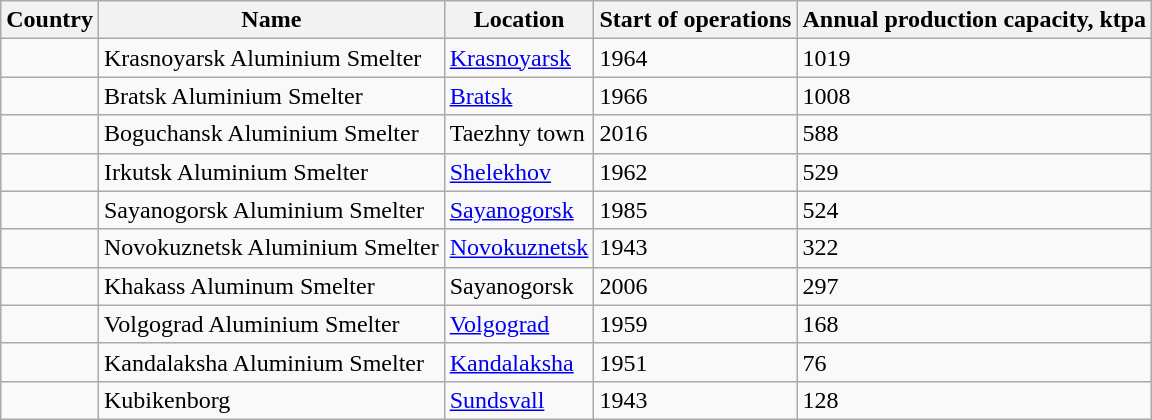<table class="wikitable">
<tr>
<th>Country</th>
<th>Name</th>
<th>Location</th>
<th>Start of operations</th>
<th><strong>Annual production capacity, ktpa</strong></th>
</tr>
<tr>
<td></td>
<td>Krasnoyarsk Aluminium Smelter</td>
<td><a href='#'>Krasnoyarsk</a></td>
<td>1964</td>
<td>1019</td>
</tr>
<tr>
<td></td>
<td>Bratsk Aluminium Smelter</td>
<td><a href='#'>Bratsk</a></td>
<td>1966</td>
<td>1008</td>
</tr>
<tr>
<td></td>
<td>Boguchansk Aluminium Smelter</td>
<td>Taezhny town</td>
<td>2016</td>
<td>588</td>
</tr>
<tr>
<td></td>
<td>Irkutsk Aluminium Smelter</td>
<td><a href='#'>Shelekhov</a></td>
<td>1962</td>
<td>529</td>
</tr>
<tr>
<td></td>
<td>Sayanogorsk Aluminium Smelter</td>
<td><a href='#'>Sayanogorsk</a></td>
<td>1985</td>
<td>524</td>
</tr>
<tr>
<td></td>
<td>Novokuznetsk Aluminium Smelter</td>
<td><a href='#'>Novokuznetsk</a></td>
<td>1943</td>
<td>322</td>
</tr>
<tr>
<td></td>
<td>Khakass Aluminum Smelter</td>
<td>Sayanogorsk</td>
<td>2006</td>
<td>297</td>
</tr>
<tr>
<td></td>
<td>Volgograd Aluminium Smelter</td>
<td><a href='#'>Volgograd</a></td>
<td>1959</td>
<td>168</td>
</tr>
<tr>
<td></td>
<td>Kandalaksha Aluminium Smelter</td>
<td><a href='#'>Kandalaksha</a></td>
<td>1951</td>
<td>76</td>
</tr>
<tr>
<td></td>
<td>Kubikenborg</td>
<td><a href='#'>Sundsvall</a></td>
<td>1943</td>
<td>128</td>
</tr>
</table>
